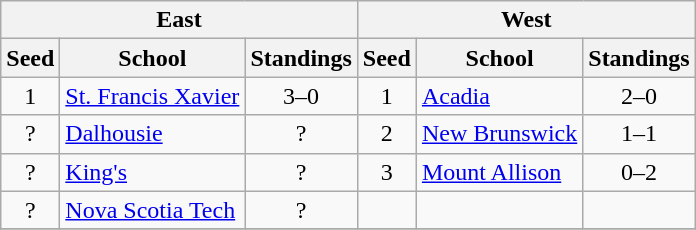<table class="wikitable">
<tr>
<th colspan=3>East</th>
<th colspan=3>West</th>
</tr>
<tr>
<th>Seed</th>
<th>School</th>
<th>Standings</th>
<th>Seed</th>
<th>School</th>
<th>Standings</th>
</tr>
<tr>
<td align=center>1</td>
<td><a href='#'>St. Francis Xavier</a></td>
<td align=center>3–0</td>
<td align=center>1</td>
<td><a href='#'>Acadia</a></td>
<td align=center>2–0</td>
</tr>
<tr>
<td align=center>?</td>
<td><a href='#'>Dalhousie</a></td>
<td align=center>?</td>
<td align=center>2</td>
<td><a href='#'>New Brunswick</a></td>
<td align=center>1–1</td>
</tr>
<tr>
<td align=center>?</td>
<td><a href='#'>King's</a></td>
<td align=center>?</td>
<td align=center>3</td>
<td><a href='#'>Mount Allison</a></td>
<td align=center>0–2</td>
</tr>
<tr>
<td align=center>?</td>
<td><a href='#'>Nova Scotia Tech</a></td>
<td align=center>?</td>
<td></td>
<td></td>
<td></td>
</tr>
<tr>
</tr>
</table>
